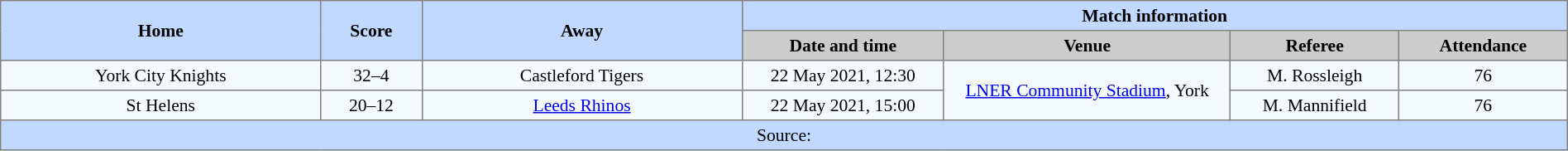<table border=1 style="border-collapse:collapse; font-size:90%; text-align:center;" cellpadding=3 cellspacing=0 width=100%>
<tr style="background:#C1D8ff;">
<th scope="col" rowspan=2 width=19%>Home</th>
<th scope="col" rowspan=2 width=6%>Score</th>
<th scope="col" rowspan=2 width=19%>Away</th>
<th colspan=4>Match information</th>
</tr>
<tr style="background:#CCCCCC;">
<th scope="col" width=12%>Date and time</th>
<th scope="col" width=17%>Venue</th>
<th scope="col" width=10%>Referee</th>
<th scope="col" width=10%>Attendance</th>
</tr>
<tr style="background:#F5FAFF;">
<td> York City Knights</td>
<td>32–4</td>
<td>  Castleford Tigers</td>
<td>22 May 2021, 12:30</td>
<td rowspan=2><a href='#'>LNER Community Stadium</a>, York</td>
<td>M. Rossleigh</td>
<td>76</td>
</tr>
<tr style="background:#F5FAFF;">
<td> St Helens</td>
<td>20–12</td>
<td> <a href='#'>Leeds Rhinos</a></td>
<td>22 May 2021, 15:00</td>
<td>M. Mannifield</td>
<td>76</td>
</tr>
<tr style="background:#c1d8ff;">
<td colspan=7>Source:</td>
</tr>
</table>
